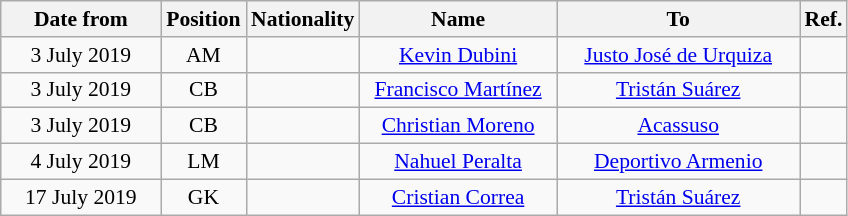<table class="wikitable" style="text-align:center; font-size:90%; ">
<tr>
<th style="background:#; color:#; width:100px;">Date from</th>
<th style="background:#; color:#; width:50px;">Position</th>
<th style="background:#; color:#; width:50px;">Nationality</th>
<th style="background:#; color:#; width:125px;">Name</th>
<th style="background:#; color:#; width:155px;">To</th>
<th style="background:#; color:#; width:25px;">Ref.</th>
</tr>
<tr>
<td>3 July 2019</td>
<td>AM</td>
<td></td>
<td><a href='#'>Kevin Dubini</a></td>
<td> <a href='#'>Justo José de Urquiza</a></td>
<td></td>
</tr>
<tr>
<td>3 July 2019</td>
<td>CB</td>
<td></td>
<td><a href='#'>Francisco Martínez</a></td>
<td> <a href='#'>Tristán Suárez</a></td>
<td></td>
</tr>
<tr>
<td>3 July 2019</td>
<td>CB</td>
<td></td>
<td><a href='#'>Christian Moreno</a></td>
<td> <a href='#'>Acassuso</a></td>
<td></td>
</tr>
<tr>
<td>4 July 2019</td>
<td>LM</td>
<td></td>
<td><a href='#'>Nahuel Peralta</a></td>
<td> <a href='#'>Deportivo Armenio</a></td>
<td></td>
</tr>
<tr>
<td>17 July 2019</td>
<td>GK</td>
<td></td>
<td><a href='#'>Cristian Correa</a></td>
<td> <a href='#'>Tristán Suárez</a></td>
<td></td>
</tr>
</table>
